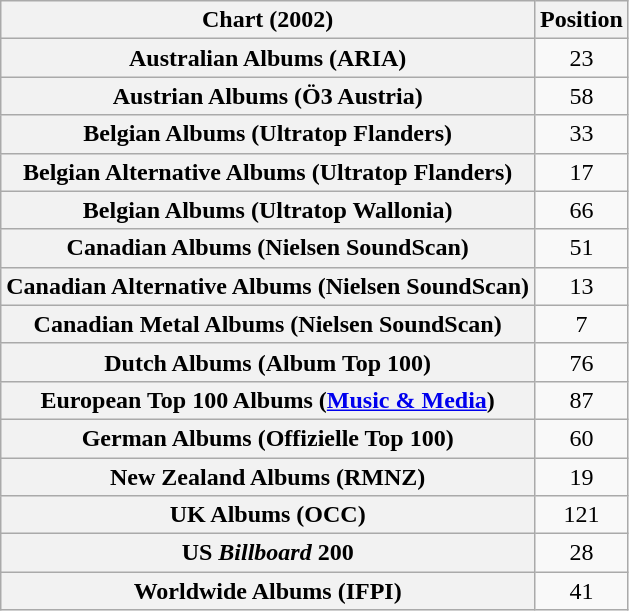<table class="wikitable sortable plainrowheaders">
<tr>
<th>Chart (2002)</th>
<th>Position</th>
</tr>
<tr>
<th scope="row">Australian Albums (ARIA)</th>
<td style="text-align:center;">23</td>
</tr>
<tr>
<th scope="row">Austrian Albums (Ö3 Austria)</th>
<td style="text-align:center;">58</td>
</tr>
<tr>
<th scope="row">Belgian Albums (Ultratop Flanders)</th>
<td style="text-align:center;">33</td>
</tr>
<tr>
<th scope="row">Belgian Alternative Albums (Ultratop Flanders)</th>
<td style="text-align:center;">17</td>
</tr>
<tr>
<th scope="row">Belgian Albums (Ultratop Wallonia)</th>
<td style="text-align:center;">66</td>
</tr>
<tr>
<th scope="row">Canadian Albums (Nielsen SoundScan)</th>
<td style="text-align:center;">51</td>
</tr>
<tr>
<th scope="row">Canadian Alternative Albums (Nielsen SoundScan)</th>
<td align="center">13</td>
</tr>
<tr>
<th scope="row">Canadian Metal Albums (Nielsen SoundScan)</th>
<td align=center>7</td>
</tr>
<tr>
<th scope="row">Dutch Albums (Album Top 100)</th>
<td style="text-align:center;">76</td>
</tr>
<tr>
<th scope="row">European Top 100 Albums (<a href='#'>Music & Media</a>)</th>
<td style="text-align:center;">87</td>
</tr>
<tr>
<th scope="row">German Albums (Offizielle Top 100)</th>
<td style="text-align:center;">60</td>
</tr>
<tr>
<th scope="row">New Zealand Albums (RMNZ)</th>
<td style="text-align:center;">19</td>
</tr>
<tr>
<th scope="row">UK Albums (OCC)</th>
<td style="text-align:center;">121</td>
</tr>
<tr>
<th scope="row">US <em>Billboard</em> 200</th>
<td style="text-align:center;">28</td>
</tr>
<tr>
<th scope="row">Worldwide Albums (IFPI)</th>
<td style="text-align:center;">41</td>
</tr>
</table>
